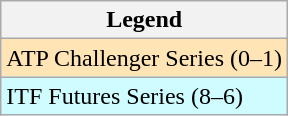<table class=wikitable>
<tr>
<th>Legend</th>
</tr>
<tr bgcolor=moccasin>
<td>ATP Challenger Series (0–1)</td>
</tr>
<tr bgcolor=CFFCFF>
<td>ITF Futures Series (8–6)</td>
</tr>
</table>
